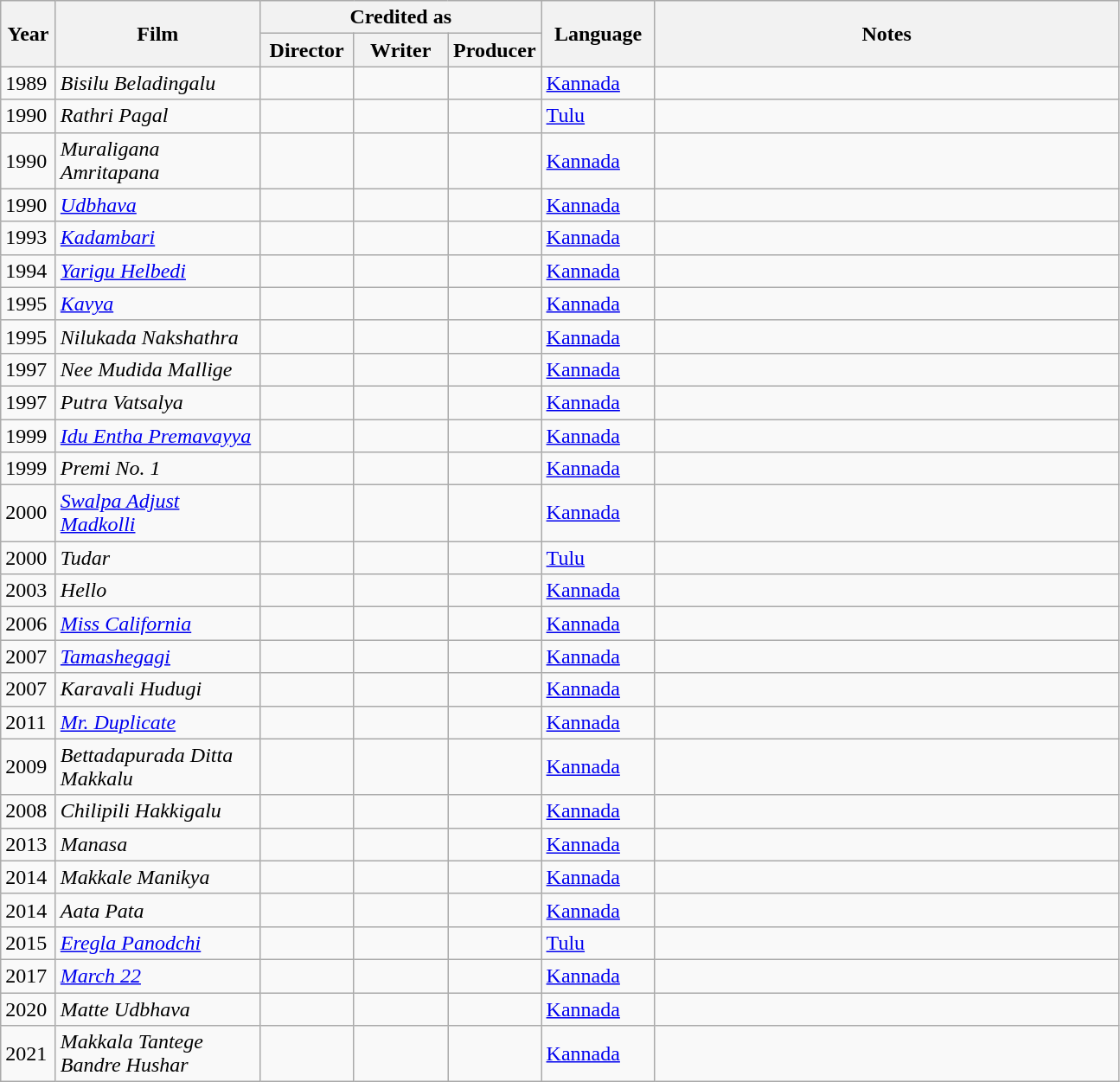<table class="wikitable sortable">
<tr>
<th rowspan="2" style="width:35px;">Year</th>
<th rowspan="2" style="width:150px;">Film</th>
<th colspan="3" style="width:195px;">Credited as</th>
<th rowspan="2" style="text-align:center; width:80px;">Language</th>
<th rowspan="2"  style="text-align:center; width:350px;" class="unsortable">Notes</th>
</tr>
<tr>
<th style="width:65px;">Director</th>
<th width=65>Writer</th>
<th width=65>Producer</th>
</tr>
<tr>
<td>1989</td>
<td><em>Bisilu Beladingalu</em></td>
<td style="text-align:center;"></td>
<td style="text-align:center;"></td>
<td style="text-align:center;"></td>
<td><a href='#'>Kannada</a></td>
<td></td>
</tr>
<tr>
<td>1990</td>
<td><em>Rathri Pagal</em></td>
<td style="text-align:center;"></td>
<td style="text-align:center;"></td>
<td style="text-align:center;"></td>
<td><a href='#'>Tulu</a></td>
<td></td>
</tr>
<tr>
<td>1990</td>
<td><em>Muraligana Amritapana</em></td>
<td style="text-align:center;"></td>
<td style="text-align:center;"></td>
<td style="text-align:center;"></td>
<td><a href='#'>Kannada</a></td>
<td></td>
</tr>
<tr>
<td>1990</td>
<td><em><a href='#'>Udbhava</a></em></td>
<td style="text-align:center;"></td>
<td style="text-align:center;"></td>
<td style="text-align:center;"></td>
<td><a href='#'>Kannada</a></td>
<td></td>
</tr>
<tr>
<td>1993</td>
<td><em><a href='#'>Kadambari</a></em></td>
<td style="text-align:center;"></td>
<td style="text-align:center;"></td>
<td style="text-align:center;"></td>
<td><a href='#'>Kannada</a></td>
<td></td>
</tr>
<tr>
<td>1994</td>
<td><em><a href='#'>Yarigu Helbedi</a></em></td>
<td style="text-align:center;"></td>
<td style="text-align:center;"></td>
<td style="text-align:center;"></td>
<td><a href='#'>Kannada</a></td>
<td></td>
</tr>
<tr>
<td>1995</td>
<td><em><a href='#'>Kavya</a></em></td>
<td style="text-align:center;"></td>
<td style="text-align:center;"></td>
<td style="text-align:center;"></td>
<td><a href='#'>Kannada</a></td>
<td></td>
</tr>
<tr>
<td>1995</td>
<td><em>Nilukada Nakshathra</em></td>
<td style="text-align:center;"></td>
<td style="text-align:center;"></td>
<td style="text-align:center;"></td>
<td><a href='#'>Kannada</a></td>
<td></td>
</tr>
<tr>
<td>1997</td>
<td><em>Nee Mudida Mallige</em></td>
<td style="text-align:center;"></td>
<td style="text-align:center;"></td>
<td style="text-align:center;"></td>
<td><a href='#'>Kannada</a></td>
<td></td>
</tr>
<tr>
<td>1997</td>
<td><em>Putra Vatsalya</em></td>
<td style="text-align:center;"></td>
<td style="text-align:center;"></td>
<td style="text-align:center;"></td>
<td><a href='#'>Kannada</a></td>
<td></td>
</tr>
<tr>
<td>1999</td>
<td><em><a href='#'>Idu Entha Premavayya</a></em></td>
<td style="text-align:center;"></td>
<td style="text-align:center;"></td>
<td style="text-align:center;"></td>
<td><a href='#'>Kannada</a></td>
<td></td>
</tr>
<tr>
<td>1999</td>
<td><em>Premi No. 1</em></td>
<td style="text-align:center;"></td>
<td style="text-align:center;"></td>
<td style="text-align:center;"></td>
<td><a href='#'>Kannada</a></td>
<td></td>
</tr>
<tr>
<td>2000</td>
<td><em><a href='#'>Swalpa Adjust Madkolli</a></em></td>
<td style="text-align:center;"></td>
<td style="text-align:center;"></td>
<td style="text-align:center;"></td>
<td><a href='#'>Kannada</a></td>
<td></td>
</tr>
<tr>
<td>2000</td>
<td><em>Tudar</em></td>
<td style="text-align:center;"></td>
<td style="text-align:center;"></td>
<td style="text-align:center;"></td>
<td><a href='#'>Tulu</a></td>
<td></td>
</tr>
<tr>
<td>2003</td>
<td><em>Hello</em></td>
<td style="text-align:center;"></td>
<td style="text-align:center;"></td>
<td style="text-align:center;"></td>
<td><a href='#'>Kannada</a></td>
<td></td>
</tr>
<tr>
<td>2006</td>
<td><em><a href='#'>Miss California</a></em></td>
<td style="text-align:center;"></td>
<td style="text-align:center;"></td>
<td style="text-align:center;"></td>
<td><a href='#'>Kannada</a></td>
<td></td>
</tr>
<tr>
<td>2007</td>
<td><em><a href='#'>Tamashegagi</a></em></td>
<td style="text-align:center;"></td>
<td style="text-align:center;"></td>
<td style="text-align:center;"></td>
<td><a href='#'>Kannada</a></td>
<td></td>
</tr>
<tr>
<td>2007</td>
<td><em>Karavali Hudugi</em></td>
<td style="text-align:center;"></td>
<td style="text-align:center;"></td>
<td style="text-align:center;"></td>
<td><a href='#'>Kannada</a></td>
<td></td>
</tr>
<tr>
<td>2011</td>
<td><em><a href='#'>Mr. Duplicate</a></em></td>
<td style="text-align:center;"></td>
<td style="text-align:center;"></td>
<td style="text-align:center;"></td>
<td><a href='#'>Kannada</a></td>
<td></td>
</tr>
<tr>
<td>2009</td>
<td><em>Bettadapurada Ditta Makkalu</em></td>
<td style="text-align:center;"></td>
<td style="text-align:center;"></td>
<td style="text-align:center;"></td>
<td><a href='#'>Kannada</a></td>
<td></td>
</tr>
<tr>
<td>2008</td>
<td><em>Chilipili Hakkigalu</em></td>
<td style="text-align:center;"></td>
<td style="text-align:center;"></td>
<td style="text-align:center;"></td>
<td><a href='#'>Kannada</a></td>
<td></td>
</tr>
<tr>
<td>2013</td>
<td><em>Manasa</em></td>
<td style="text-align:center;"></td>
<td style="text-align:center;"></td>
<td style="text-align:center;"></td>
<td><a href='#'>Kannada</a></td>
<td></td>
</tr>
<tr>
<td>2014</td>
<td><em>Makkale Manikya</em></td>
<td style="text-align:center;"></td>
<td style="text-align:center;"></td>
<td style="text-align:center;"></td>
<td><a href='#'>Kannada</a></td>
<td></td>
</tr>
<tr>
<td>2014</td>
<td><em>Aata Pata</em></td>
<td style="text-align:center;"></td>
<td style="text-align:center;"></td>
<td style="text-align:center;"></td>
<td><a href='#'>Kannada</a></td>
<td></td>
</tr>
<tr>
<td>2015</td>
<td><em><a href='#'>Eregla Panodchi</a></em></td>
<td style="text-align:center;"></td>
<td style="text-align:center;"></td>
<td style="text-align:center;"></td>
<td><a href='#'>Tulu</a></td>
<td></td>
</tr>
<tr>
<td>2017</td>
<td><em><a href='#'>March 22</a></em></td>
<td style="text-align:center;"></td>
<td style="text-align:center;"></td>
<td style="text-align:center;"></td>
<td><a href='#'>Kannada</a></td>
<td></td>
</tr>
<tr>
<td>2020</td>
<td><em>Matte Udbhava</em></td>
<td style="text-align:center;"></td>
<td style="text-align:center;"></td>
<td style="text-align:center;"></td>
<td><a href='#'>Kannada</a></td>
<td></td>
</tr>
<tr>
<td>2021</td>
<td><em>Makkala Tantege Bandre Hushar</em></td>
<td></td>
<td></td>
<td></td>
<td><a href='#'>Kannada</a></td>
<td></td>
</tr>
</table>
